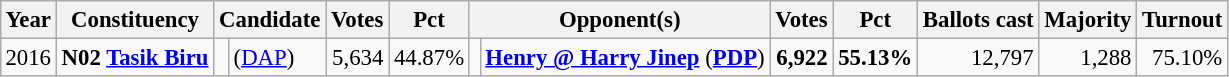<table class="wikitable" style="margin:0.5em ; font-size:95%">
<tr>
<th>Year</th>
<th>Constituency</th>
<th colspan=2>Candidate</th>
<th>Votes</th>
<th>Pct</th>
<th colspan=2>Opponent(s)</th>
<th>Votes</th>
<th>Pct</th>
<th>Ballots cast</th>
<th>Majority</th>
<th>Turnout</th>
</tr>
<tr>
<td>2016</td>
<td><strong>N02 <a href='#'>Tasik Biru</a></strong></td>
<td></td>
<td> (<a href='#'>DAP</a>)</td>
<td style="text-align:right;">5,634</td>
<td style="text-align:right;">44.87%</td>
<td></td>
<td><strong><a href='#'>Henry @ Harry Jinep</a></strong> (<a href='#'><strong>PDP</strong></a>)</td>
<td style="text-align:right;"><strong>6,922</strong></td>
<td style="text-align:right;"><strong>55.13%</strong></td>
<td style="text-align:right;">12,797</td>
<td style="text-align:right;">1,288</td>
<td style="text-align:right;">75.10%</td>
</tr>
</table>
